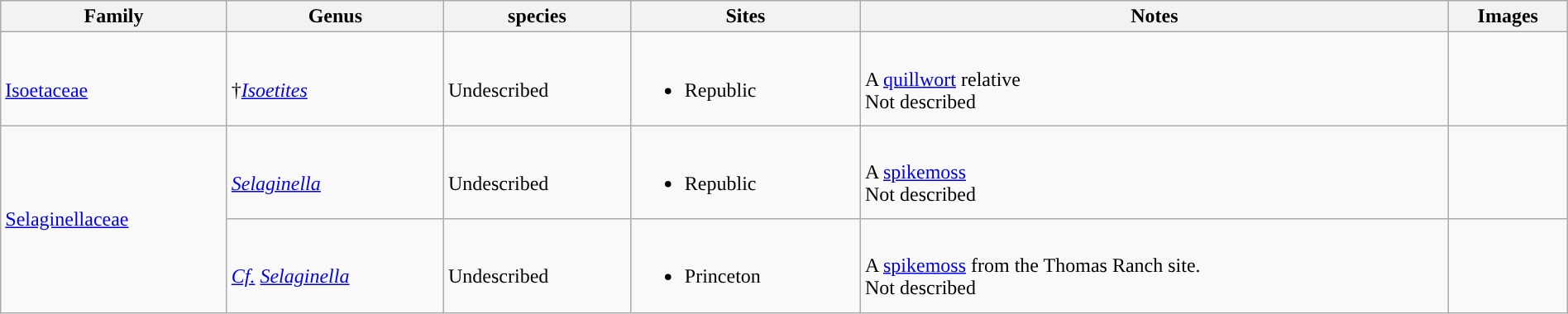<table class="wikitable sortable mw-collapsible" style="margin:auto; width:100%">
<tr>
<th>Family</th>
<th>Genus</th>
<th>species</th>
<th>Sites</th>
<th>Notes</th>
<th>Images</th>
</tr>
<tr>
<td><br><a href='#'>Isoetaceae</a></td>
<td><br>†<em><a href='#'>Isoetites</a></em></td>
<td><br>Undescribed</td>
<td><br><ul><li>Republic</li></ul></td>
<td><br>A <a href='#'>quillwort</a> relative<br>Not described</td>
<td><br></td>
</tr>
<tr>
<td rowspan=2><a href='#'>Selaginellaceae</a></td>
<td><br><em><a href='#'>Selaginella</a></em></td>
<td><br>Undescribed</td>
<td><br><ul><li>Republic</li></ul></td>
<td><br>A <a href='#'>spikemoss</a> <br>Not described</td>
<td><br></td>
</tr>
<tr>
<td><br><em><a href='#'>Cf.</a></em> <em><a href='#'>Selaginella</a></em></td>
<td><br>Undescribed</td>
<td><br><ul><li>Princeton</li></ul></td>
<td><br>A <a href='#'>spikemoss</a> from the Thomas Ranch site.<br>Not described</td>
<td></td>
</tr>
</table>
